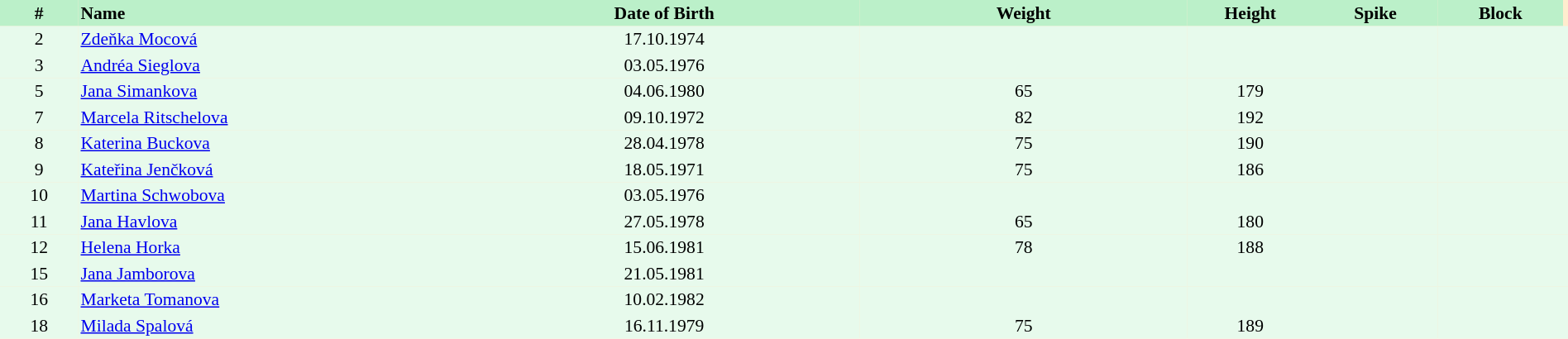<table border=0 cellpadding=2 cellspacing=0  |- bgcolor=#FFECCE style="text-align:center; font-size:90%;" width=100%>
<tr bgcolor=#BBF0C9>
<th width=5%>#</th>
<th width=25% align=left>Name</th>
<th width=25%>Date of Birth</th>
<th width=21%>Weight</th>
<th width=8%>Height</th>
<th width=8%>Spike</th>
<th width=8%>Block</th>
</tr>
<tr bgcolor=#E7FAEC>
<td>2</td>
<td align=left><a href='#'>Zdeňka Mocová</a></td>
<td>17.10.1974</td>
<td></td>
<td></td>
<td></td>
<td></td>
<td></td>
</tr>
<tr bgcolor=#E7FAEC>
<td>3</td>
<td align=left><a href='#'>Andréa Sieglova</a></td>
<td>03.05.1976</td>
<td></td>
<td></td>
<td></td>
<td></td>
<td></td>
</tr>
<tr bgcolor=#E7FAEC>
<td>5</td>
<td align=left><a href='#'>Jana Simankova</a></td>
<td>04.06.1980</td>
<td>65</td>
<td>179</td>
<td></td>
<td></td>
<td></td>
</tr>
<tr bgcolor=#E7FAEC>
<td>7</td>
<td align=left><a href='#'>Marcela Ritschelova</a></td>
<td>09.10.1972</td>
<td>82</td>
<td>192</td>
<td></td>
<td></td>
<td></td>
</tr>
<tr bgcolor=#E7FAEC>
<td>8</td>
<td align=left><a href='#'>Katerina Buckova</a></td>
<td>28.04.1978</td>
<td>75</td>
<td>190</td>
<td></td>
<td></td>
<td></td>
</tr>
<tr bgcolor=#E7FAEC>
<td>9</td>
<td align=left><a href='#'>Kateřina Jenčková</a></td>
<td>18.05.1971</td>
<td>75</td>
<td>186</td>
<td></td>
<td></td>
<td></td>
</tr>
<tr bgcolor=#E7FAEC>
<td>10</td>
<td align=left><a href='#'>Martina Schwobova</a></td>
<td>03.05.1976</td>
<td></td>
<td></td>
<td></td>
<td></td>
<td></td>
</tr>
<tr bgcolor=#E7FAEC>
<td>11</td>
<td align=left><a href='#'>Jana Havlova</a></td>
<td>27.05.1978</td>
<td>65</td>
<td>180</td>
<td></td>
<td></td>
<td></td>
</tr>
<tr bgcolor=#E7FAEC>
<td>12</td>
<td align=left><a href='#'>Helena Horka</a></td>
<td>15.06.1981</td>
<td>78</td>
<td>188</td>
<td></td>
<td></td>
<td></td>
</tr>
<tr bgcolor=#E7FAEC>
<td>15</td>
<td align=left><a href='#'>Jana Jamborova</a></td>
<td>21.05.1981</td>
<td></td>
<td></td>
<td></td>
<td></td>
<td></td>
</tr>
<tr bgcolor=#E7FAEC>
<td>16</td>
<td align=left><a href='#'>Marketa Tomanova</a></td>
<td>10.02.1982</td>
<td></td>
<td></td>
<td></td>
<td></td>
<td></td>
</tr>
<tr bgcolor=#E7FAEC>
<td>18</td>
<td align=left><a href='#'>Milada Spalová</a></td>
<td>16.11.1979</td>
<td>75</td>
<td>189</td>
<td></td>
<td></td>
<td></td>
</tr>
</table>
